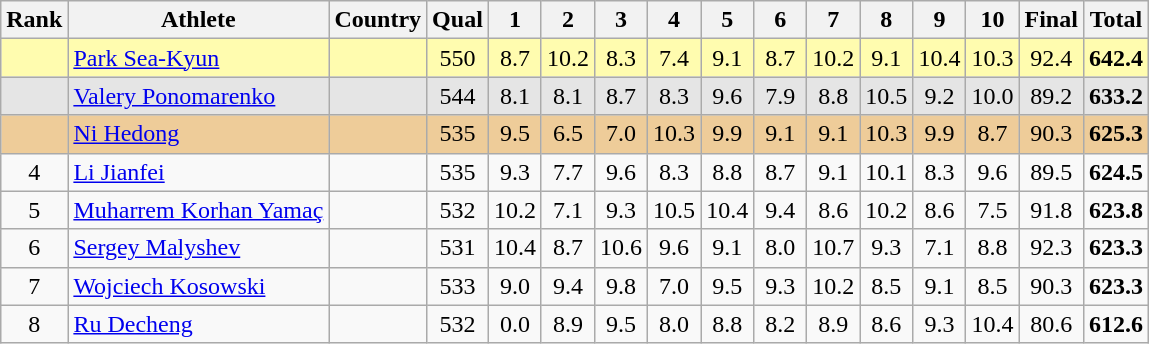<table class="wikitable sortable">
<tr>
<th>Rank</th>
<th>Athlete</th>
<th>Country</th>
<th>Qual</th>
<th class="unsortable" style="width: 28px">1</th>
<th class="unsortable" style="width: 28px">2</th>
<th class="unsortable" style="width: 28px">3</th>
<th class="unsortable" style="width: 28px">4</th>
<th class="unsortable" style="width: 28px">5</th>
<th class="unsortable" style="width: 28px">6</th>
<th class="unsortable" style="width: 28px">7</th>
<th class="unsortable" style="width: 28px">8</th>
<th class="unsortable" style="width: 28px">9</th>
<th class="unsortable" style="width: 28px">10</th>
<th>Final</th>
<th>Total</th>
</tr>
<tr style="background:#fffcaf;">
<td align="center"></td>
<td align="left"><a href='#'>Park Sea-Kyun</a></td>
<td align="left"></td>
<td align="center">550</td>
<td align="center">8.7</td>
<td align="center">10.2</td>
<td align="center">8.3</td>
<td align="center">7.4</td>
<td align="center">9.1</td>
<td align="center">8.7</td>
<td align="center">10.2</td>
<td align="center">9.1</td>
<td align="center">10.4</td>
<td align="center">10.3</td>
<td align="center">92.4</td>
<td align="center"><strong>642.4</strong></td>
</tr>
<tr style="background:#e5e5e5;">
<td align="center"></td>
<td align="left"><a href='#'>Valery Ponomarenko</a></td>
<td align="left"></td>
<td align="center">544</td>
<td align="center">8.1</td>
<td align="center">8.1</td>
<td align="center">8.7</td>
<td align="center">8.3</td>
<td align="center">9.6</td>
<td align="center">7.9</td>
<td align="center">8.8</td>
<td align="center">10.5</td>
<td align="center">9.2</td>
<td align="center">10.0</td>
<td align="center">89.2</td>
<td align="center"><strong>633.2</strong></td>
</tr>
<tr style="background:#ec9;">
<td align="center"></td>
<td align="left"><a href='#'>Ni Hedong</a></td>
<td align="left"></td>
<td align="center">535</td>
<td align="center">9.5</td>
<td align="center">6.5</td>
<td align="center">7.0</td>
<td align="center">10.3</td>
<td align="center">9.9</td>
<td align="center">9.1</td>
<td align="center">9.1</td>
<td align="center">10.3</td>
<td align="center">9.9</td>
<td align="center">8.7</td>
<td align="center">90.3</td>
<td align="center"><strong>625.3</strong></td>
</tr>
<tr>
<td align="center">4</td>
<td align="left"><a href='#'>Li Jianfei</a></td>
<td align="left"></td>
<td align="center">535</td>
<td align="center">9.3</td>
<td align="center">7.7</td>
<td align="center">9.6</td>
<td align="center">8.3</td>
<td align="center">8.8</td>
<td align="center">8.7</td>
<td align="center">9.1</td>
<td align="center">10.1</td>
<td align="center">8.3</td>
<td align="center">9.6</td>
<td align="center">89.5</td>
<td align="center"><strong>624.5</strong></td>
</tr>
<tr>
<td align="center">5</td>
<td align="left"><a href='#'>Muharrem Korhan Yamaç</a></td>
<td align="left"></td>
<td align="center">532</td>
<td align="center">10.2</td>
<td align="center">7.1</td>
<td align="center">9.3</td>
<td align="center">10.5</td>
<td align="center">10.4</td>
<td align="center">9.4</td>
<td align="center">8.6</td>
<td align="center">10.2</td>
<td align="center">8.6</td>
<td align="center">7.5</td>
<td align="center">91.8</td>
<td align="center"><strong>623.8</strong></td>
</tr>
<tr>
<td align="center">6</td>
<td align="left"><a href='#'>Sergey Malyshev</a></td>
<td align="left"></td>
<td align="center">531</td>
<td align="center">10.4</td>
<td align="center">8.7</td>
<td align="center">10.6</td>
<td align="center">9.6</td>
<td align="center">9.1</td>
<td align="center">8.0</td>
<td align="center">10.7</td>
<td align="center">9.3</td>
<td align="center">7.1</td>
<td align="center">8.8</td>
<td align="center">92.3</td>
<td align="center"><strong>623.3</strong></td>
</tr>
<tr>
<td align="center">7</td>
<td align="left"><a href='#'>Wojciech Kosowski</a></td>
<td align="left"></td>
<td align="center">533</td>
<td align="center">9.0</td>
<td align="center">9.4</td>
<td align="center">9.8</td>
<td align="center">7.0</td>
<td align="center">9.5</td>
<td align="center">9.3</td>
<td align="center">10.2</td>
<td align="center">8.5</td>
<td align="center">9.1</td>
<td align="center">8.5</td>
<td align="center">90.3</td>
<td align="center"><strong>623.3</strong></td>
</tr>
<tr>
<td align="center">8</td>
<td align="left"><a href='#'>Ru Decheng</a></td>
<td align="left"></td>
<td align="center">532</td>
<td align="center">0.0</td>
<td align="center">8.9</td>
<td align="center">9.5</td>
<td align="center">8.0</td>
<td align="center">8.8</td>
<td align="center">8.2</td>
<td align="center">8.9</td>
<td align="center">8.6</td>
<td align="center">9.3</td>
<td align="center">10.4</td>
<td align="center">80.6</td>
<td align="center"><strong>612.6</strong></td>
</tr>
</table>
